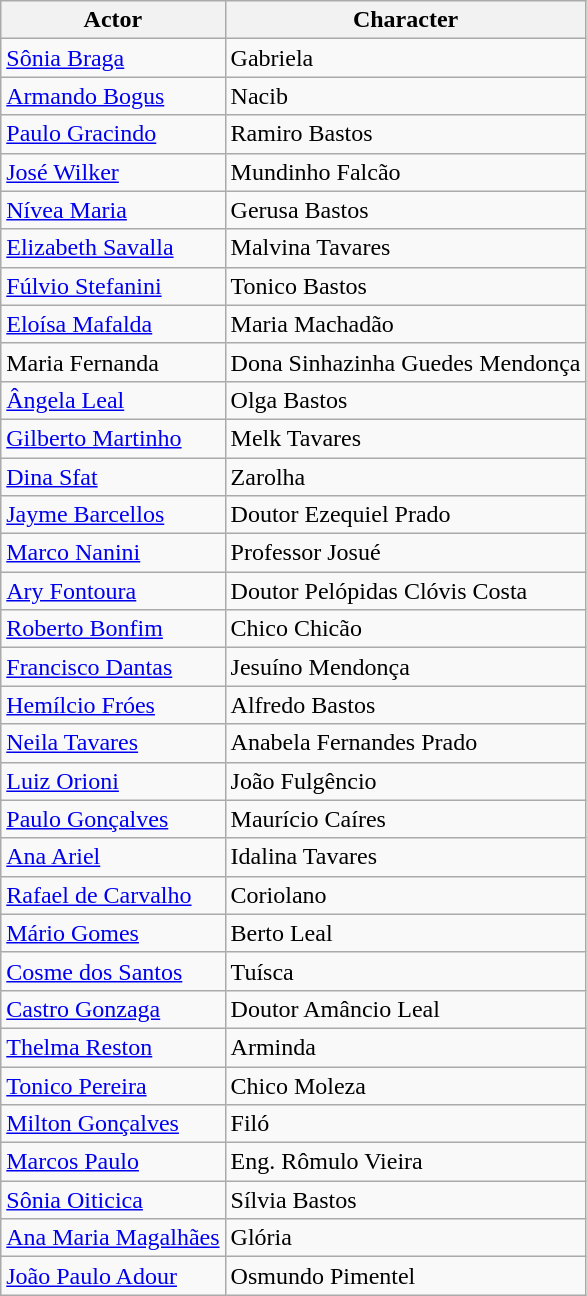<table class="wikitable sortable">
<tr>
<th>Actor</th>
<th>Character</th>
</tr>
<tr>
<td><a href='#'>Sônia Braga</a></td>
<td>Gabriela</td>
</tr>
<tr>
<td><a href='#'>Armando Bogus</a></td>
<td>Nacib</td>
</tr>
<tr>
<td><a href='#'>Paulo Gracindo</a></td>
<td>Ramiro Bastos</td>
</tr>
<tr>
<td><a href='#'>José Wilker</a></td>
<td>Mundinho Falcão</td>
</tr>
<tr>
<td><a href='#'>Nívea Maria</a></td>
<td>Gerusa Bastos</td>
</tr>
<tr>
<td><a href='#'>Elizabeth Savalla</a></td>
<td>Malvina Tavares</td>
</tr>
<tr>
<td><a href='#'>Fúlvio Stefanini</a></td>
<td>Tonico Bastos</td>
</tr>
<tr>
<td><a href='#'>Eloísa Mafalda</a></td>
<td>Maria Machadão</td>
</tr>
<tr>
<td>Maria Fernanda</td>
<td>Dona Sinhazinha Guedes Mendonça</td>
</tr>
<tr>
<td><a href='#'>Ângela Leal</a></td>
<td>Olga Bastos</td>
</tr>
<tr>
<td><a href='#'>Gilberto Martinho</a></td>
<td>Melk Tavares</td>
</tr>
<tr>
<td><a href='#'>Dina Sfat</a></td>
<td>Zarolha</td>
</tr>
<tr>
<td><a href='#'>Jayme Barcellos</a></td>
<td>Doutor Ezequiel Prado</td>
</tr>
<tr>
<td><a href='#'>Marco Nanini</a></td>
<td>Professor Josué</td>
</tr>
<tr>
<td><a href='#'>Ary Fontoura</a></td>
<td>Doutor Pelópidas Clóvis Costa</td>
</tr>
<tr>
<td><a href='#'>Roberto Bonfim</a></td>
<td>Chico Chicão</td>
</tr>
<tr>
<td><a href='#'>Francisco Dantas</a></td>
<td>Jesuíno Mendonça</td>
</tr>
<tr>
<td><a href='#'>Hemílcio Fróes</a></td>
<td>Alfredo Bastos</td>
</tr>
<tr>
<td><a href='#'>Neila Tavares</a></td>
<td>Anabela Fernandes Prado</td>
</tr>
<tr>
<td><a href='#'>Luiz Orioni</a></td>
<td>João Fulgêncio</td>
</tr>
<tr>
<td><a href='#'>Paulo Gonçalves</a></td>
<td>Maurício Caíres</td>
</tr>
<tr>
<td><a href='#'>Ana Ariel</a></td>
<td>Idalina Tavares</td>
</tr>
<tr>
<td><a href='#'>Rafael de Carvalho</a></td>
<td>Coriolano</td>
</tr>
<tr>
<td><a href='#'>Mário Gomes</a></td>
<td>Berto Leal</td>
</tr>
<tr>
<td><a href='#'>Cosme dos Santos</a></td>
<td>Tuísca</td>
</tr>
<tr>
<td><a href='#'>Castro Gonzaga</a></td>
<td>Doutor Amâncio Leal</td>
</tr>
<tr>
<td><a href='#'>Thelma Reston</a></td>
<td>Arminda</td>
</tr>
<tr>
<td><a href='#'>Tonico Pereira</a></td>
<td>Chico Moleza</td>
</tr>
<tr>
<td><a href='#'>Milton Gonçalves</a></td>
<td>Filó</td>
</tr>
<tr>
<td><a href='#'>Marcos Paulo</a></td>
<td>Eng. Rômulo Vieira</td>
</tr>
<tr>
<td><a href='#'>Sônia Oiticica</a></td>
<td>Sílvia Bastos</td>
</tr>
<tr>
<td><a href='#'>Ana Maria Magalhães</a></td>
<td>Glória</td>
</tr>
<tr>
<td><a href='#'>João Paulo Adour</a></td>
<td>Osmundo Pimentel</td>
</tr>
</table>
